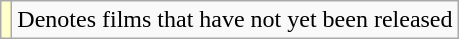<table class="wikitable plainrowheaders sortable">
<tr>
<td style="background:#FFFFCC;"></td>
<td>Denotes films that have not yet been released</td>
</tr>
</table>
